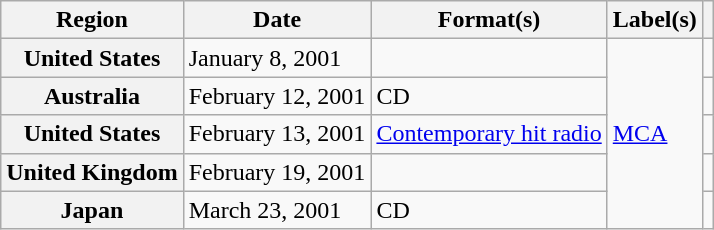<table class="wikitable plainrowheaders">
<tr>
<th scope="col">Region</th>
<th scope="col">Date</th>
<th scope="col">Format(s)</th>
<th scope="col">Label(s)</th>
<th scope="col"></th>
</tr>
<tr>
<th scope="row">United States</th>
<td>January 8, 2001</td>
<td></td>
<td rowspan="5"><a href='#'>MCA</a></td>
<td align="center"></td>
</tr>
<tr>
<th scope="row">Australia</th>
<td>February 12, 2001</td>
<td>CD</td>
<td align="center"></td>
</tr>
<tr>
<th scope="row">United States</th>
<td>February 13, 2001</td>
<td><a href='#'>Contemporary hit radio</a></td>
<td align="center"></td>
</tr>
<tr>
<th scope="row">United Kingdom</th>
<td>February 19, 2001</td>
<td></td>
<td align="center"></td>
</tr>
<tr>
<th scope="row">Japan</th>
<td>March 23, 2001</td>
<td>CD</td>
<td align="center"></td>
</tr>
</table>
